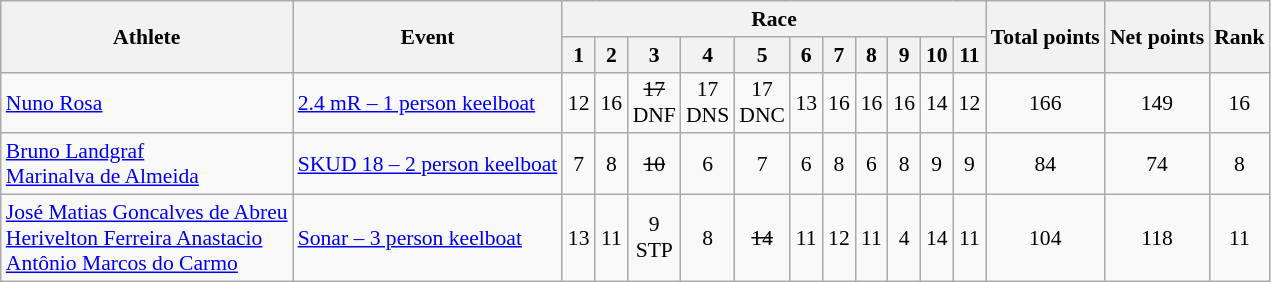<table class=wikitable style="font-size:90%">
<tr>
<th rowspan="2">Athlete</th>
<th rowspan="2">Event</th>
<th colspan="11">Race</th>
<th rowspan="2">Total points</th>
<th rowspan="2">Net points</th>
<th rowspan="2">Rank</th>
</tr>
<tr>
<th width="15">1</th>
<th width="15">2</th>
<th width="15">3</th>
<th width="15">4</th>
<th width="15">5</th>
<th width="15">6</th>
<th width="15">7</th>
<th width="15">8</th>
<th width="15">9</th>
<th width="15">10</th>
<th width="15">11</th>
</tr>
<tr>
<td><a href='#'>Nuno Rosa</a></td>
<td><a href='#'>2.4 mR – 1 person keelboat</a></td>
<td align="center">12</td>
<td align="center">16</td>
<td align="center"><s>17</s> <br> DNF</td>
<td align="center">17 <br> DNS</td>
<td align="center">17 <br> DNC</td>
<td align="center">13</td>
<td align="center">16</td>
<td align="center">16</td>
<td align="center">16</td>
<td align="center">14</td>
<td align="center">12</td>
<td align="center">166</td>
<td align="center">149</td>
<td align="center">16</td>
</tr>
<tr>
<td><a href='#'>Bruno Landgraf</a><br><a href='#'>Marinalva de Almeida</a></td>
<td><a href='#'>SKUD 18 – 2 person keelboat</a></td>
<td align="center">7</td>
<td align="center">8</td>
<td align="center"><s>10</s></td>
<td align="center">6</td>
<td align="center">7</td>
<td align="center">6</td>
<td align="center">8</td>
<td align="center">6</td>
<td align="center">8</td>
<td align="center">9</td>
<td align="center">9</td>
<td align="center">84</td>
<td align="center">74</td>
<td align="center">8</td>
</tr>
<tr>
<td><a href='#'>José Matias Goncalves de Abreu</a><br><a href='#'>Herivelton Ferreira Anastacio</a><br><a href='#'>Antônio Marcos do Carmo</a></td>
<td><a href='#'>Sonar – 3 person keelboat</a></td>
<td align="center">13</td>
<td align="center">11</td>
<td align="center">9 <br> STP</td>
<td align="center">8</td>
<td align="center"><s>14</s></td>
<td align="center">11</td>
<td align="center">12</td>
<td align="center">11</td>
<td align="center">4</td>
<td align="center">14</td>
<td align="center">11</td>
<td align="center">104</td>
<td align="center">118</td>
<td align="center">11</td>
</tr>
</table>
